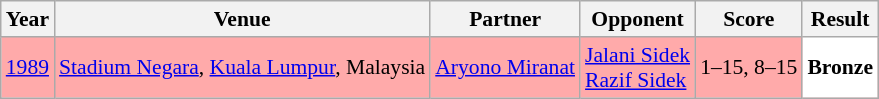<table class="sortable wikitable" style="font-size: 90%;">
<tr>
<th>Year</th>
<th>Venue</th>
<th>Partner</th>
<th>Opponent</th>
<th>Score</th>
<th>Result</th>
</tr>
<tr style="background:#FFAAAA">
<td align="center"><a href='#'>1989</a></td>
<td align="left"><a href='#'>Stadium Negara</a>, <a href='#'>Kuala Lumpur</a>, Malaysia</td>
<td align="left"> <a href='#'>Aryono Miranat</a></td>
<td align="left"> <a href='#'>Jalani Sidek</a><br> <a href='#'>Razif Sidek</a></td>
<td align="left">1–15, 8–15</td>
<td style="text-align:left; background:white"> <strong>Bronze</strong></td>
</tr>
</table>
